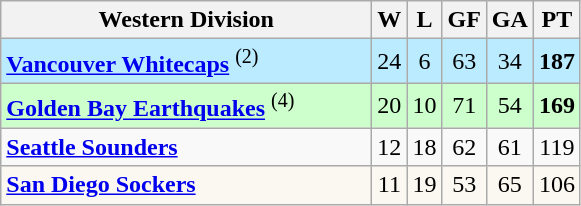<table class="wikitable" style="text-align:center">
<tr>
<th style="width:15em">Western Division</th>
<th>W</th>
<th>L</th>
<th>GF</th>
<th>GA</th>
<th>PT</th>
</tr>
<tr align=center bgcolor=#BBEBFF>
<td align=left><strong><a href='#'>Vancouver Whitecaps</a></strong> <sup>(2)</sup></td>
<td>24</td>
<td>6</td>
<td>63</td>
<td>34</td>
<td><strong>187</strong></td>
</tr>
<tr align=center bgcolor=#ccffcc>
<td align=left><strong><a href='#'>Golden Bay Earthquakes</a></strong> <sup>(4)</sup></td>
<td>20</td>
<td>10</td>
<td>71</td>
<td>54</td>
<td><strong>169</strong></td>
</tr>
<tr align=center>
<td align=left><strong><a href='#'>Seattle Sounders</a></strong></td>
<td>12</td>
<td>18</td>
<td>62</td>
<td>61</td>
<td>119</td>
</tr>
<tr align=center bgcolor=#FAF8F0>
<td align=left><strong><a href='#'>San Diego Sockers</a></strong></td>
<td>11</td>
<td>19</td>
<td>53</td>
<td>65</td>
<td>106</td>
</tr>
</table>
